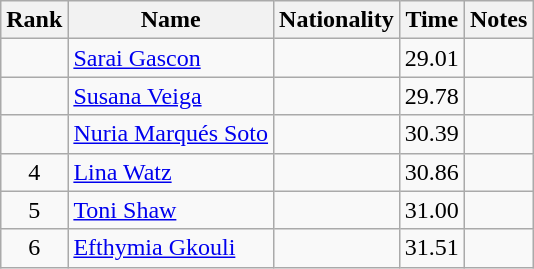<table class="wikitable sortable" style="text-align:center">
<tr>
<th>Rank</th>
<th>Name</th>
<th>Nationality</th>
<th>Time</th>
<th>Notes</th>
</tr>
<tr>
<td></td>
<td align=left><a href='#'>Sarai Gascon</a></td>
<td align=left></td>
<td>29.01</td>
<td></td>
</tr>
<tr>
<td></td>
<td align=left><a href='#'>Susana Veiga</a></td>
<td align=left></td>
<td>29.78</td>
<td></td>
</tr>
<tr>
<td></td>
<td align=left><a href='#'>Nuria Marqués Soto</a></td>
<td align=left></td>
<td>30.39</td>
<td></td>
</tr>
<tr>
<td>4</td>
<td align=left><a href='#'>Lina Watz</a></td>
<td align=left></td>
<td>30.86</td>
<td></td>
</tr>
<tr>
<td>5</td>
<td align=left><a href='#'>Toni Shaw</a></td>
<td align=left></td>
<td>31.00</td>
<td></td>
</tr>
<tr>
<td>6</td>
<td align=left><a href='#'>Efthymia Gkouli</a></td>
<td align=left></td>
<td>31.51</td>
<td></td>
</tr>
</table>
